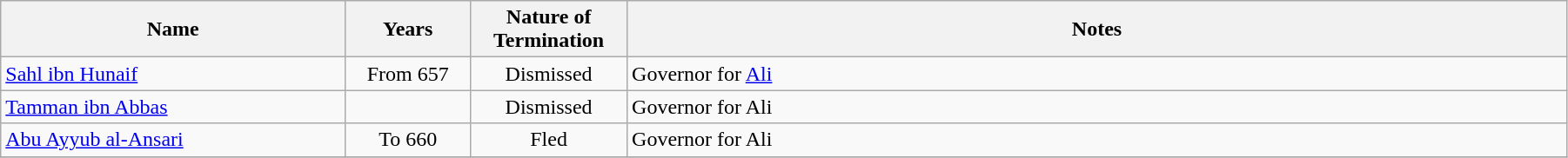<table width=95% class="wikitable">
<tr>
<th width=22%>Name</th>
<th width=8%>Years</th>
<th width=10%>Nature of<br>Termination</th>
<th width=60%>Notes</th>
</tr>
<tr>
<td><a href='#'>Sahl ibn Hunaif</a></td>
<td align="center">From 657</td>
<td align="center">Dismissed</td>
<td>Governor for <a href='#'>Ali</a></td>
</tr>
<tr>
<td><a href='#'>Tamman ibn Abbas</a></td>
<td align="center"></td>
<td align="center">Dismissed</td>
<td>Governor for Ali</td>
</tr>
<tr>
<td><a href='#'>Abu Ayyub al-Ansari</a></td>
<td align="center">To 660</td>
<td align="center">Fled</td>
<td>Governor for Ali</td>
</tr>
<tr>
</tr>
</table>
